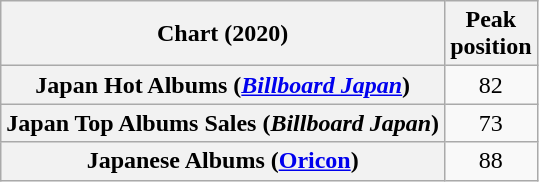<table class="wikitable sortable plainrowheaders" style="text-align:center">
<tr>
<th scope="col">Chart (2020)</th>
<th scope="col">Peak<br>position</th>
</tr>
<tr>
<th scope="row">Japan Hot Albums (<em><a href='#'>Billboard Japan</a></em>)</th>
<td>82</td>
</tr>
<tr>
<th scope="row">Japan Top Albums Sales (<em>Billboard Japan</em>)</th>
<td>73</td>
</tr>
<tr>
<th scope="row">Japanese Albums (<a href='#'>Oricon</a>)</th>
<td>88</td>
</tr>
</table>
